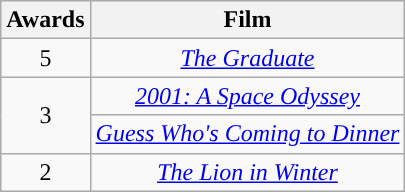<table class="wikitable" style="text-align:center;">
<tr>
<th style="background:">Awards</th>
<th style="background:">Film</th>
</tr>
<tr>
<td>5</td>
<td><em><a href='#'>The Graduate</a></em></td>
</tr>
<tr>
<td rowspan="2">3</td>
<td><em><a href='#'>2001: A Space Odyssey</a></em></td>
</tr>
<tr>
<td><em><a href='#'>Guess Who's Coming to Dinner</a></em></td>
</tr>
<tr>
<td>2</td>
<td><em><a href='#'>The Lion in Winter</a></em></td>
</tr>
</table>
